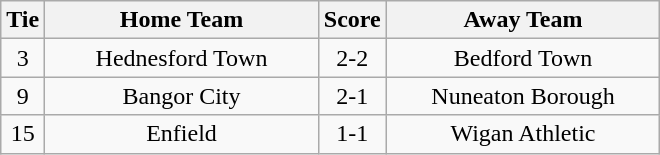<table class="wikitable" style="text-align:center;">
<tr>
<th width=20>Tie</th>
<th width=175>Home Team</th>
<th width=20>Score</th>
<th width=175>Away Team</th>
</tr>
<tr>
<td>3</td>
<td>Hednesford Town</td>
<td>2-2</td>
<td>Bedford Town</td>
</tr>
<tr>
<td>9</td>
<td>Bangor City</td>
<td>2-1</td>
<td>Nuneaton Borough</td>
</tr>
<tr>
<td>15</td>
<td>Enfield</td>
<td>1-1</td>
<td>Wigan Athletic</td>
</tr>
</table>
